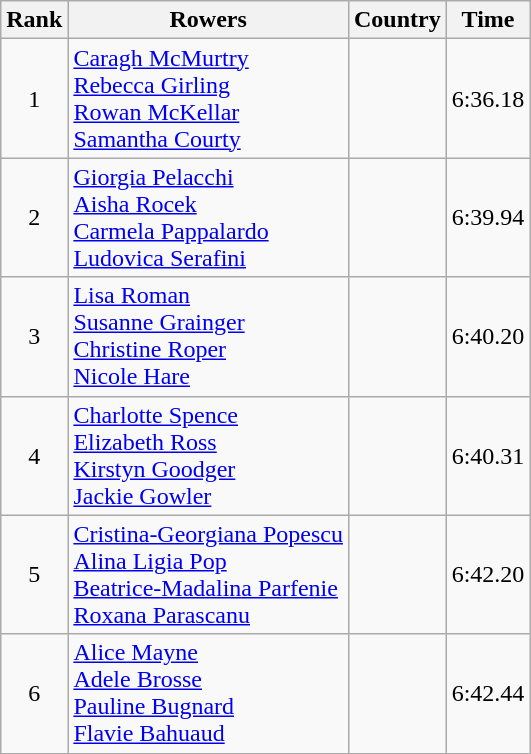<table class="wikitable" style="text-align:center">
<tr>
<th>Rank</th>
<th>Rowers</th>
<th>Country</th>
<th>Time</th>
</tr>
<tr>
<td>1</td>
<td align="left"><a href='#'>Caragh McMurtry</a><br><a href='#'>Rebecca Girling</a><br><a href='#'>Rowan McKellar</a><br><a href='#'>Samantha Courty</a></td>
<td align="left"></td>
<td>6:36.18</td>
</tr>
<tr>
<td>2</td>
<td align="left"><a href='#'>Giorgia Pelacchi</a><br><a href='#'>Aisha Rocek</a><br><a href='#'>Carmela Pappalardo</a><br><a href='#'>Ludovica Serafini</a></td>
<td align="left"></td>
<td>6:39.94</td>
</tr>
<tr>
<td>3</td>
<td align="left"><a href='#'>Lisa Roman</a><br><a href='#'>Susanne Grainger</a><br><a href='#'>Christine Roper</a><br><a href='#'>Nicole Hare</a></td>
<td align="left"></td>
<td>6:40.20</td>
</tr>
<tr>
<td>4</td>
<td align="left"><a href='#'>Charlotte Spence</a><br><a href='#'>Elizabeth Ross</a><br><a href='#'>Kirstyn Goodger</a><br><a href='#'>Jackie Gowler</a></td>
<td align="left"></td>
<td>6:40.31</td>
</tr>
<tr>
<td>5</td>
<td align="left"><a href='#'>Cristina-Georgiana Popescu</a><br><a href='#'>Alina Ligia Pop</a><br><a href='#'>Beatrice-Madalina Parfenie</a><br><a href='#'>Roxana Parascanu</a></td>
<td align="left"></td>
<td>6:42.20</td>
</tr>
<tr>
<td>6</td>
<td align="left"><a href='#'>Alice Mayne</a><br><a href='#'>Adele Brosse</a><br><a href='#'>Pauline Bugnard</a><br><a href='#'>Flavie Bahuaud</a></td>
<td align="left"></td>
<td>6:42.44</td>
</tr>
</table>
